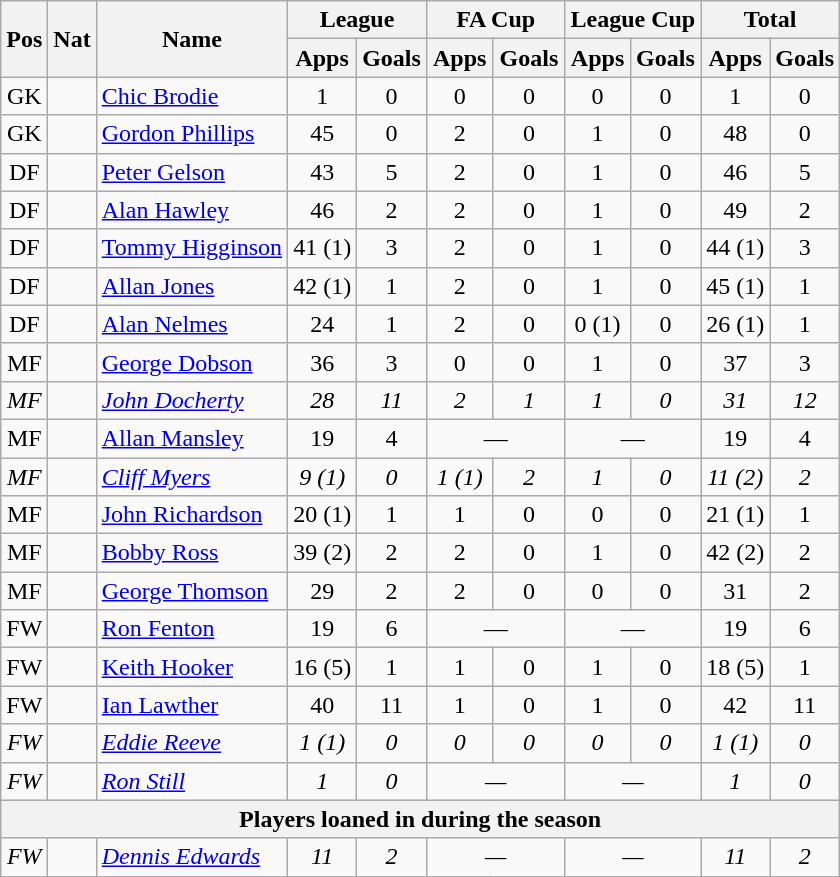<table class="wikitable" style="text-align:center">
<tr>
<th rowspan="2">Pos</th>
<th rowspan="2">Nat</th>
<th rowspan="2">Name</th>
<th colspan="2" style="width:85px;">League</th>
<th colspan="2" style="width:85px;">FA Cup</th>
<th colspan="2">League Cup</th>
<th colspan="2" style="width:85px;">Total</th>
</tr>
<tr>
<th>Apps</th>
<th>Goals</th>
<th>Apps</th>
<th>Goals</th>
<th>Apps</th>
<th>Goals</th>
<th>Apps</th>
<th>Goals</th>
</tr>
<tr>
<td>GK</td>
<td></td>
<td style="text-align:left;"><a href='#'>Chic Brodie</a></td>
<td>1</td>
<td>0</td>
<td>0</td>
<td>0</td>
<td>0</td>
<td>0</td>
<td>1</td>
<td>0</td>
</tr>
<tr>
<td>GK</td>
<td></td>
<td style="text-align:left;"><a href='#'>Gordon Phillips</a></td>
<td>45</td>
<td>0</td>
<td>2</td>
<td>0</td>
<td>1</td>
<td>0</td>
<td>48</td>
<td>0</td>
</tr>
<tr>
<td>DF</td>
<td></td>
<td style="text-align:left;"><a href='#'>Peter Gelson</a></td>
<td>43</td>
<td>5</td>
<td>2</td>
<td>0</td>
<td>1</td>
<td>0</td>
<td>46</td>
<td>5</td>
</tr>
<tr>
<td>DF</td>
<td></td>
<td style="text-align:left;"><a href='#'>Alan Hawley</a></td>
<td>46</td>
<td>2</td>
<td>2</td>
<td>0</td>
<td>1</td>
<td>0</td>
<td>49</td>
<td>2</td>
</tr>
<tr>
<td>DF</td>
<td></td>
<td style="text-align:left;"><a href='#'>Tommy Higginson</a></td>
<td>41 (1)</td>
<td>3</td>
<td>2</td>
<td>0</td>
<td>1</td>
<td>0</td>
<td>44 (1)</td>
<td>3</td>
</tr>
<tr>
<td>DF</td>
<td></td>
<td style="text-align:left;"><a href='#'>Allan Jones</a></td>
<td>42 (1)</td>
<td>1</td>
<td>2</td>
<td>0</td>
<td>1</td>
<td>0</td>
<td>45 (1)</td>
<td>1</td>
</tr>
<tr>
<td>DF</td>
<td></td>
<td style="text-align:left;"><a href='#'>Alan Nelmes</a></td>
<td>24</td>
<td>1</td>
<td>2</td>
<td>0</td>
<td>0 (1)</td>
<td>0</td>
<td>26 (1)</td>
<td>1</td>
</tr>
<tr>
<td>MF</td>
<td></td>
<td style="text-align:left;"><a href='#'>George Dobson</a></td>
<td>36</td>
<td>3</td>
<td>0</td>
<td>0</td>
<td>1</td>
<td>0</td>
<td>37</td>
<td>3</td>
</tr>
<tr>
<td><em>MF</em></td>
<td><em></em></td>
<td style="text-align:left;"><em><a href='#'>John Docherty</a></em></td>
<td><em>28</em></td>
<td><em>11</em></td>
<td><em>2</em></td>
<td><em>1</em></td>
<td><em>1</em></td>
<td><em>0</em></td>
<td><em>31</em></td>
<td><em>12</em></td>
</tr>
<tr>
<td>MF</td>
<td></td>
<td style="text-align:left;"><a href='#'>Allan Mansley</a></td>
<td>19</td>
<td>4</td>
<td colspan="2">—</td>
<td colspan="2">—</td>
<td>19</td>
<td>4</td>
</tr>
<tr>
<td><em>MF</em></td>
<td><em></em></td>
<td style="text-align:left;"><em><a href='#'>Cliff Myers</a></em></td>
<td><em>9 (1)</em></td>
<td><em>0</em></td>
<td><em>1 (1)</em></td>
<td><em>2</em></td>
<td><em>1</em></td>
<td><em>0</em></td>
<td><em>11 (2)</em></td>
<td><em>2</em></td>
</tr>
<tr>
<td>MF</td>
<td></td>
<td style="text-align:left;"><a href='#'>John Richardson</a></td>
<td>20 (1)</td>
<td>1</td>
<td>1</td>
<td>0</td>
<td>0</td>
<td>0</td>
<td>21 (1)</td>
<td>1</td>
</tr>
<tr>
<td>MF</td>
<td></td>
<td style="text-align:left;"><a href='#'>Bobby Ross</a></td>
<td>39 (2)</td>
<td>2</td>
<td>2</td>
<td>0</td>
<td>1</td>
<td>0</td>
<td>42 (2)</td>
<td>2</td>
</tr>
<tr>
<td>MF</td>
<td></td>
<td style="text-align:left;"><a href='#'>George Thomson</a></td>
<td>29</td>
<td>2</td>
<td>2</td>
<td>0</td>
<td>0</td>
<td>0</td>
<td>31</td>
<td>2</td>
</tr>
<tr>
<td>FW</td>
<td></td>
<td style="text-align:left;"><a href='#'>Ron Fenton</a></td>
<td>19</td>
<td>6</td>
<td colspan="2">—</td>
<td colspan="2">—</td>
<td>19</td>
<td>6</td>
</tr>
<tr>
<td>FW</td>
<td></td>
<td style="text-align:left;"><a href='#'>Keith Hooker</a></td>
<td>16 (5)</td>
<td>1</td>
<td>1</td>
<td>0</td>
<td>1</td>
<td>0</td>
<td>18 (5)</td>
<td>1</td>
</tr>
<tr>
<td>FW</td>
<td></td>
<td style="text-align:left;"><a href='#'>Ian Lawther</a></td>
<td>40</td>
<td>11</td>
<td>1</td>
<td>0</td>
<td>1</td>
<td>0</td>
<td>42</td>
<td>11</td>
</tr>
<tr>
<td><em>FW</em></td>
<td><em></em></td>
<td style="text-align:left;"><em><a href='#'>Eddie Reeve</a></em></td>
<td><em>1 (1)</em></td>
<td><em>0</em></td>
<td><em>0</em></td>
<td><em>0</em></td>
<td><em>0</em></td>
<td><em>0</em></td>
<td><em>1 (1)</em></td>
<td><em>0</em></td>
</tr>
<tr>
<td><em>FW</em></td>
<td><em></em></td>
<td style="text-align:left;"><em><a href='#'>Ron Still</a></em></td>
<td><em>1</em></td>
<td><em>0</em></td>
<td colspan="2"><em>—</em></td>
<td colspan="2"><em>—</em></td>
<td><em>1</em></td>
<td><em>0</em></td>
</tr>
<tr>
<th colspan="11">Players loaned in during the season</th>
</tr>
<tr>
<td><em>FW</em></td>
<td><em></em></td>
<td style="text-align:left;"><a href='#'><em>Dennis Edwards</em></a></td>
<td><em>11</em></td>
<td><em>2</em></td>
<td colspan="2"><em>—</em></td>
<td colspan="2"><em>—</em></td>
<td><em>11</em></td>
<td><em>2</em></td>
</tr>
</table>
